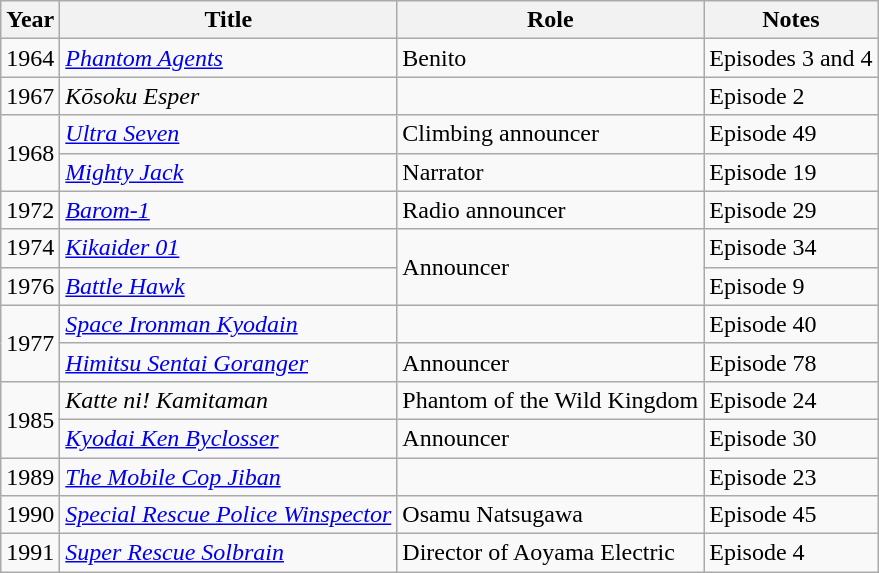<table class="wikitable">
<tr>
<th>Year</th>
<th>Title</th>
<th>Role</th>
<th>Notes</th>
</tr>
<tr>
<td>1964</td>
<td><em><a href='#'>Phantom Agents</a></em></td>
<td>Benito</td>
<td>Episodes 3 and 4</td>
</tr>
<tr>
<td>1967</td>
<td><em>Kōsoku Esper</em></td>
<td></td>
<td>Episode 2</td>
</tr>
<tr>
<td rowspan="2">1968</td>
<td><em><a href='#'>Ultra Seven</a></em></td>
<td>Climbing announcer</td>
<td>Episode 49</td>
</tr>
<tr>
<td><em><a href='#'>Mighty Jack</a></em></td>
<td>Narrator</td>
<td>Episode 19</td>
</tr>
<tr>
<td>1972</td>
<td><em><a href='#'>Barom-1</a></em></td>
<td>Radio announcer</td>
<td>Episode 29</td>
</tr>
<tr>
<td>1974</td>
<td><em><a href='#'>Kikaider 01</a></em></td>
<td rowspan="2">Announcer</td>
<td>Episode 34</td>
</tr>
<tr>
<td>1976</td>
<td><em><a href='#'>Battle Hawk</a></em></td>
<td>Episode 9</td>
</tr>
<tr>
<td rowspan="2">1977</td>
<td><em><a href='#'>Space Ironman Kyodain</a></em></td>
<td></td>
<td>Episode 40</td>
</tr>
<tr>
<td><em><a href='#'>Himitsu Sentai Goranger</a></em></td>
<td>Announcer</td>
<td>Episode 78</td>
</tr>
<tr>
<td rowspan="2">1985</td>
<td><em>Katte ni! Kamitaman</em></td>
<td>Phantom of the Wild Kingdom</td>
<td>Episode 24</td>
</tr>
<tr>
<td><em><a href='#'>Kyodai Ken Byclosser</a></em></td>
<td>Announcer</td>
<td>Episode 30</td>
</tr>
<tr>
<td>1989</td>
<td><em><a href='#'>The Mobile Cop Jiban</a></em></td>
<td></td>
<td>Episode 23</td>
</tr>
<tr>
<td>1990</td>
<td><em><a href='#'>Special Rescue Police Winspector</a></em></td>
<td>Osamu Natsugawa</td>
<td>Episode 45</td>
</tr>
<tr>
<td>1991</td>
<td><em><a href='#'>Super Rescue Solbrain</a></em></td>
<td>Director of Aoyama Electric</td>
<td>Episode 4</td>
</tr>
</table>
